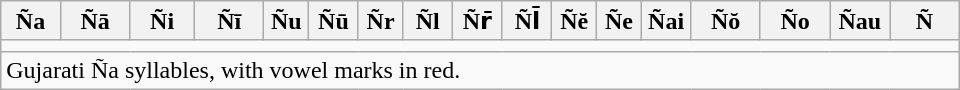<table class=wikitable style="width: 40em;">
<tr>
<th style="width:6%;">Ña</th>
<th style="width:7%;">Ñā</th>
<th style="width:6.5%;">Ñi</th>
<th style="width:7%;">Ñī</th>
<th style="width:4.5%;">Ñu</th>
<th style="width:5%;">Ñū</th>
<th style="width:4.5%;">Ñr</th>
<th style="width:5%;">Ñl</th>
<th style="width:5%;">Ñr̄</th>
<th style="width:5%;">Ñl̄</th>
<th style="width:4.5%;">Ñĕ</th>
<th style="width:4.5%;">Ñe</th>
<th style="width:5%;">Ñai</th>
<th style="width:7%;">Ñŏ</th>
<th style="width:7%;">Ño</th>
<th style="width:6%;">Ñau</th>
<th style="width:7%;">Ñ</th>
</tr>
<tr align="center">
<td colspan=17></td>
</tr>
<tr>
<td colspan=17>Gujarati Ña syllables, with vowel marks in red.</td>
</tr>
</table>
